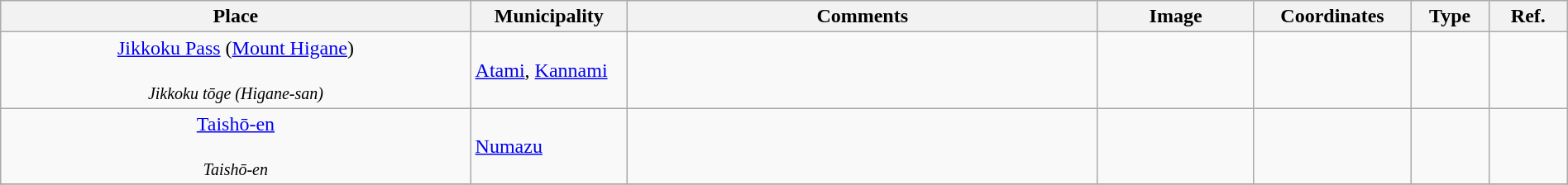<table class="wikitable sortable"  style="width:100%;">
<tr>
<th width="30%" align="left">Place</th>
<th width="10%" align="left">Municipality</th>
<th width="30%" align="left" class="unsortable">Comments</th>
<th width="10%" align="left"  class="unsortable">Image</th>
<th width="10%" align="left" class="unsortable">Coordinates</th>
<th width="5%" align="left">Type</th>
<th width="5%" align="left"  class="unsortable">Ref.</th>
</tr>
<tr>
<td align="center"><a href='#'>Jikkoku Pass</a> (<a href='#'>Mount Higane</a>)<br><br><small><em>Jikkoku tōge (Higane-san)</em></small></td>
<td><a href='#'>Atami</a>, <a href='#'>Kannami</a></td>
<td></td>
<td></td>
<td></td>
<td></td>
<td></td>
</tr>
<tr>
<td align="center"><a href='#'>Taishō-en</a><br><br><small><em>Taishō-en</em></small></td>
<td><a href='#'>Numazu</a></td>
<td></td>
<td></td>
<td></td>
<td></td>
<td></td>
</tr>
<tr>
</tr>
</table>
